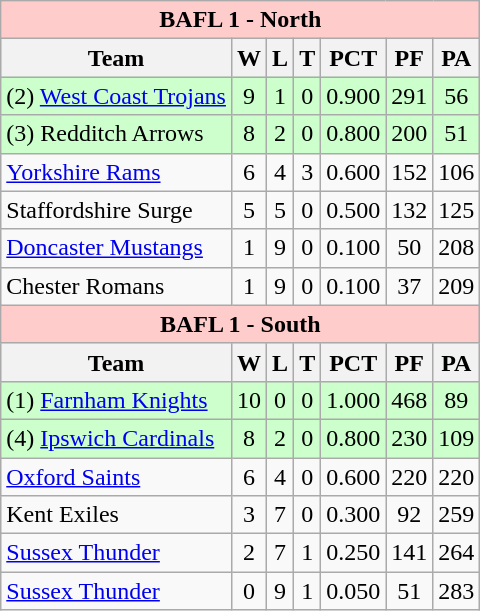<table class="wikitable">
<tr bgcolor="#FFCCCC">
<td colspan="8" align="center"><strong>BAFL 1 - North</strong></td>
</tr>
<tr bgcolor="#efefef">
<th>Team</th>
<th>W</th>
<th>L</th>
<th>T</th>
<th>PCT</th>
<th>PF</th>
<th>PA</th>
</tr>
<tr align="center" bgcolor="#ccffcc">
<td align="left">(2) <a href='#'>West Coast Trojans</a></td>
<td>9</td>
<td>1</td>
<td>0</td>
<td>0.900</td>
<td>291</td>
<td>56</td>
</tr>
<tr align="center" bgcolor="#ccffcc">
<td align="left">(3) Redditch Arrows</td>
<td>8</td>
<td>2</td>
<td>0</td>
<td>0.800</td>
<td>200</td>
<td>51</td>
</tr>
<tr align="center">
<td align="left"><a href='#'>Yorkshire Rams</a></td>
<td>6</td>
<td>4</td>
<td>3</td>
<td>0.600</td>
<td>152</td>
<td>106</td>
</tr>
<tr align="center">
<td align="left">Staffordshire Surge</td>
<td>5</td>
<td>5</td>
<td>0</td>
<td>0.500</td>
<td>132</td>
<td>125</td>
</tr>
<tr align="center">
<td align="left"><a href='#'>Doncaster Mustangs</a></td>
<td>1</td>
<td>9</td>
<td>0</td>
<td>0.100</td>
<td>50</td>
<td>208</td>
</tr>
<tr align="center">
<td align="left">Chester Romans</td>
<td>1</td>
<td>9</td>
<td>0</td>
<td>0.100</td>
<td>37</td>
<td>209</td>
</tr>
<tr bgcolor="#FFCCCC">
<td colspan="8" align="center"><strong>BAFL 1 - South</strong></td>
</tr>
<tr bgcolor="#efefef">
<th>Team</th>
<th>W</th>
<th>L</th>
<th>T</th>
<th>PCT</th>
<th>PF</th>
<th>PA</th>
</tr>
<tr align="center" bgcolor="#ccffcc">
<td align="left">(1) <a href='#'>Farnham Knights</a></td>
<td>10</td>
<td>0</td>
<td>0</td>
<td>1.000</td>
<td>468</td>
<td>89</td>
</tr>
<tr align="center" bgcolor="#ccffcc">
<td align="left">(4) <a href='#'>Ipswich Cardinals</a></td>
<td>8</td>
<td>2</td>
<td>0</td>
<td>0.800</td>
<td>230</td>
<td>109</td>
</tr>
<tr align="center">
<td align="left"><a href='#'>Oxford Saints</a></td>
<td>6</td>
<td>4</td>
<td>0</td>
<td>0.600</td>
<td>220</td>
<td>220</td>
</tr>
<tr align="center">
<td align="left">Kent Exiles</td>
<td>3</td>
<td>7</td>
<td>0</td>
<td>0.300</td>
<td>92</td>
<td>259</td>
</tr>
<tr align="center">
<td align="left"><a href='#'>Sussex Thunder</a></td>
<td>2</td>
<td>7</td>
<td>1</td>
<td>0.250</td>
<td>141</td>
<td>264</td>
</tr>
<tr align="center">
<td align="left"><a href='#'>Sussex Thunder</a></td>
<td>0</td>
<td>9</td>
<td>1</td>
<td>0.050</td>
<td>51</td>
<td>283</td>
</tr>
</table>
